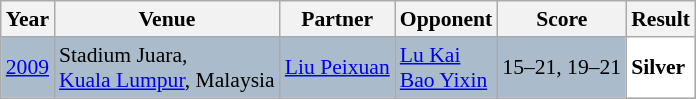<table class="sortable wikitable" style="font-size: 90%;">
<tr>
<th>Year</th>
<th>Venue</th>
<th>Partner</th>
<th>Opponent</th>
<th>Score</th>
<th>Result</th>
</tr>
<tr style="background:#AABBCC">
<td align="center"><a href='#'>2009</a></td>
<td align="left">Stadium Juara,<br><a href='#'>Kuala Lumpur</a>, Malaysia</td>
<td align="left"> <a href='#'>Liu Peixuan</a></td>
<td align="left"> <a href='#'>Lu Kai</a><br> <a href='#'>Bao Yixin</a></td>
<td align="left">15–21, 19–21</td>
<td style="text-align:left; background:white"> <strong>Silver</strong></td>
</tr>
</table>
